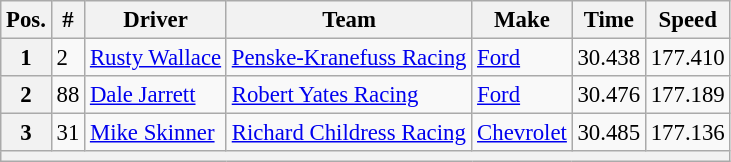<table class="wikitable" style="font-size:95%">
<tr>
<th>Pos.</th>
<th>#</th>
<th>Driver</th>
<th>Team</th>
<th>Make</th>
<th>Time</th>
<th>Speed</th>
</tr>
<tr>
<th>1</th>
<td>2</td>
<td><a href='#'>Rusty Wallace</a></td>
<td><a href='#'>Penske-Kranefuss Racing</a></td>
<td><a href='#'>Ford</a></td>
<td>30.438</td>
<td>177.410</td>
</tr>
<tr>
<th>2</th>
<td>88</td>
<td><a href='#'>Dale Jarrett</a></td>
<td><a href='#'>Robert Yates Racing</a></td>
<td><a href='#'>Ford</a></td>
<td>30.476</td>
<td>177.189</td>
</tr>
<tr>
<th>3</th>
<td>31</td>
<td><a href='#'>Mike Skinner</a></td>
<td><a href='#'>Richard Childress Racing</a></td>
<td><a href='#'>Chevrolet</a></td>
<td>30.485</td>
<td>177.136</td>
</tr>
<tr>
<th colspan="7"></th>
</tr>
</table>
